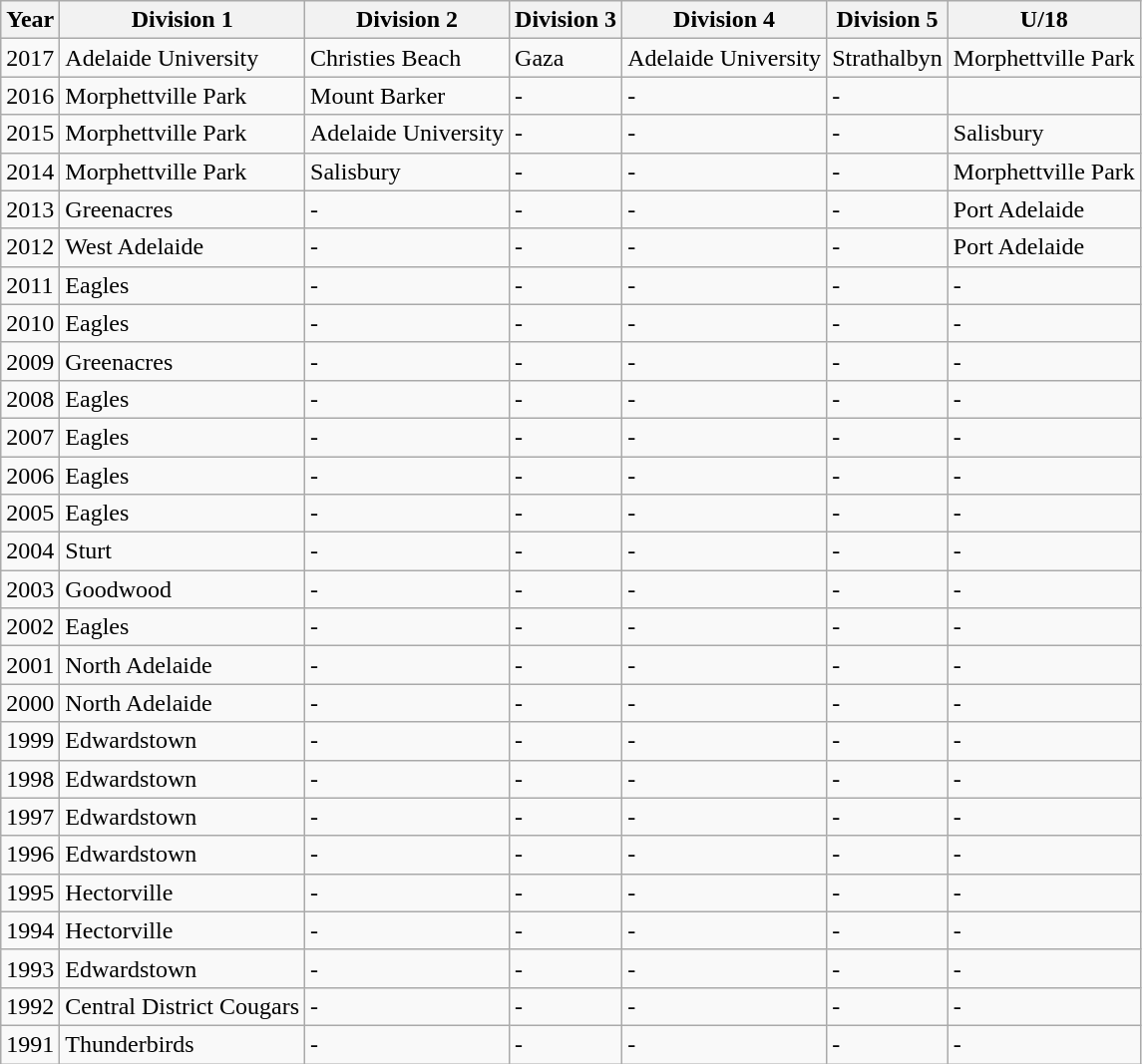<table class="wikitable">
<tr>
<th>Year</th>
<th>Division 1</th>
<th>Division 2</th>
<th>Division 3</th>
<th>Division 4</th>
<th>Division 5</th>
<th>U/18</th>
</tr>
<tr>
<td>2017</td>
<td>Adelaide University</td>
<td>Christies Beach</td>
<td>Gaza</td>
<td>Adelaide University</td>
<td>Strathalbyn</td>
<td>Morphettville Park</td>
</tr>
<tr>
<td>2016</td>
<td>Morphettville Park</td>
<td>Mount Barker</td>
<td>-</td>
<td>-</td>
<td>-</td>
<td></td>
</tr>
<tr>
<td>2015</td>
<td>Morphettville Park</td>
<td>Adelaide University</td>
<td>-</td>
<td>-</td>
<td>-</td>
<td>Salisbury</td>
</tr>
<tr>
<td>2014</td>
<td>Morphettville Park</td>
<td>Salisbury</td>
<td>-</td>
<td>-</td>
<td>-</td>
<td>Morphettville Park</td>
</tr>
<tr>
<td>2013</td>
<td>Greenacres</td>
<td>-</td>
<td>-</td>
<td>-</td>
<td>-</td>
<td>Port Adelaide</td>
</tr>
<tr>
<td>2012</td>
<td>West Adelaide</td>
<td>-</td>
<td>-</td>
<td>-</td>
<td>-</td>
<td>Port Adelaide</td>
</tr>
<tr>
<td>2011</td>
<td>Eagles</td>
<td>-</td>
<td>-</td>
<td>-</td>
<td>-</td>
<td>-</td>
</tr>
<tr>
<td>2010</td>
<td>Eagles</td>
<td>-</td>
<td>-</td>
<td>-</td>
<td>-</td>
<td>-</td>
</tr>
<tr>
<td>2009</td>
<td>Greenacres</td>
<td>-</td>
<td>-</td>
<td>-</td>
<td>-</td>
<td>-</td>
</tr>
<tr>
<td>2008</td>
<td>Eagles</td>
<td>-</td>
<td>-</td>
<td>-</td>
<td>-</td>
<td>-</td>
</tr>
<tr>
<td>2007</td>
<td>Eagles</td>
<td>-</td>
<td>-</td>
<td>-</td>
<td>-</td>
<td>-</td>
</tr>
<tr>
<td>2006</td>
<td>Eagles</td>
<td>-</td>
<td>-</td>
<td>-</td>
<td>-</td>
<td>-</td>
</tr>
<tr>
<td>2005</td>
<td>Eagles</td>
<td>-</td>
<td>-</td>
<td>-</td>
<td>-</td>
<td>-</td>
</tr>
<tr>
<td>2004</td>
<td>Sturt</td>
<td>-</td>
<td>-</td>
<td>-</td>
<td>-</td>
<td>-</td>
</tr>
<tr>
<td>2003</td>
<td>Goodwood</td>
<td>-</td>
<td>-</td>
<td>-</td>
<td>-</td>
<td>-</td>
</tr>
<tr>
<td>2002</td>
<td>Eagles</td>
<td>-</td>
<td>-</td>
<td>-</td>
<td>-</td>
<td>-</td>
</tr>
<tr>
<td>2001</td>
<td>North Adelaide</td>
<td>-</td>
<td>-</td>
<td>-</td>
<td>-</td>
<td>-</td>
</tr>
<tr>
<td>2000</td>
<td>North Adelaide</td>
<td>-</td>
<td>-</td>
<td>-</td>
<td>-</td>
<td>-</td>
</tr>
<tr>
<td>1999</td>
<td>Edwardstown</td>
<td>-</td>
<td>-</td>
<td>-</td>
<td>-</td>
<td>-</td>
</tr>
<tr>
<td>1998</td>
<td>Edwardstown</td>
<td>-</td>
<td>-</td>
<td>-</td>
<td>-</td>
<td>-</td>
</tr>
<tr>
<td>1997</td>
<td>Edwardstown</td>
<td>-</td>
<td>-</td>
<td>-</td>
<td>-</td>
<td>-</td>
</tr>
<tr>
<td>1996</td>
<td>Edwardstown</td>
<td>-</td>
<td>-</td>
<td>-</td>
<td>-</td>
<td>-</td>
</tr>
<tr>
<td>1995</td>
<td>Hectorville</td>
<td>-</td>
<td>-</td>
<td>-</td>
<td>-</td>
<td>-</td>
</tr>
<tr>
<td>1994</td>
<td>Hectorville</td>
<td>-</td>
<td>-</td>
<td>-</td>
<td>-</td>
<td>-</td>
</tr>
<tr>
<td>1993</td>
<td>Edwardstown</td>
<td>-</td>
<td>-</td>
<td>-</td>
<td>-</td>
<td>-</td>
</tr>
<tr>
<td>1992</td>
<td>Central District Cougars</td>
<td>-</td>
<td>-</td>
<td>-</td>
<td>-</td>
<td>-</td>
</tr>
<tr>
<td>1991</td>
<td>Thunderbirds</td>
<td>-</td>
<td>-</td>
<td>-</td>
<td>-</td>
<td>-</td>
</tr>
</table>
